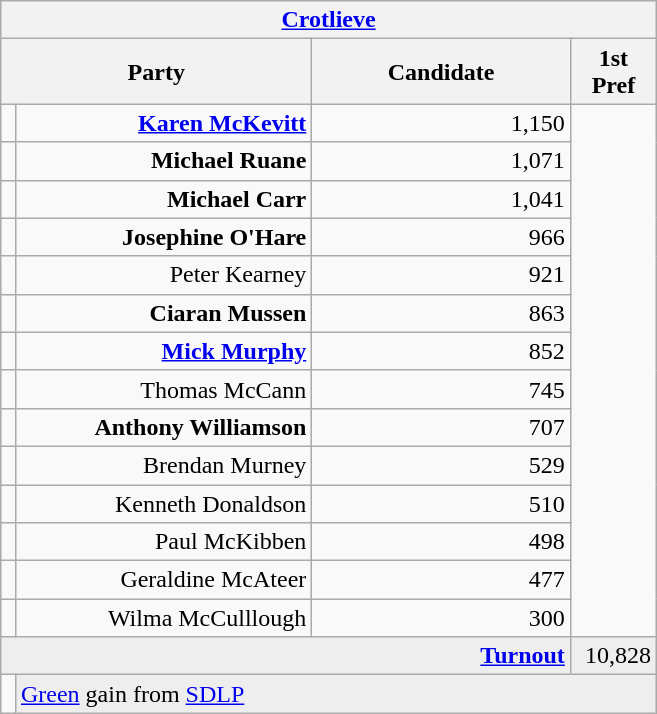<table class="wikitable">
<tr>
<th colspan="4" align="center"><a href='#'>Crotlieve</a></th>
</tr>
<tr>
<th colspan="2" align="center" width=200>Party</th>
<th width=165>Candidate</th>
<th width=50>1st Pref</th>
</tr>
<tr>
<td></td>
<td align="right"><strong><a href='#'>Karen McKevitt</a></strong></td>
<td align="right">1,150</td>
</tr>
<tr>
<td></td>
<td align="right"><strong>Michael Ruane</strong></td>
<td align="right">1,071</td>
</tr>
<tr>
<td></td>
<td align="right"><strong>Michael Carr</strong></td>
<td align="right">1,041</td>
</tr>
<tr>
<td></td>
<td align="right"><strong>Josephine O'Hare</strong></td>
<td align="right">966</td>
</tr>
<tr>
<td></td>
<td align="right">Peter Kearney</td>
<td align="right">921</td>
</tr>
<tr>
<td></td>
<td align="right"><strong>Ciaran Mussen</strong></td>
<td align="right">863</td>
</tr>
<tr>
<td></td>
<td align="right"><strong><a href='#'>Mick Murphy</a></strong></td>
<td align="right">852</td>
</tr>
<tr>
<td></td>
<td align="right">Thomas McCann</td>
<td align="right">745</td>
</tr>
<tr>
<td></td>
<td align="right"><strong>Anthony Williamson</strong></td>
<td align="right">707</td>
</tr>
<tr>
<td></td>
<td align="right">Brendan Murney</td>
<td align="right">529</td>
</tr>
<tr>
<td></td>
<td align="right">Kenneth Donaldson</td>
<td align="right">510</td>
</tr>
<tr>
<td></td>
<td align="right">Paul McKibben</td>
<td align="right">498</td>
</tr>
<tr>
<td></td>
<td align="right">Geraldine McAteer</td>
<td align="right">477</td>
</tr>
<tr>
<td></td>
<td align="right">Wilma McCulllough</td>
<td align="right">300</td>
</tr>
<tr bgcolor="EEEEEE">
<td colspan=3 align="right"><strong><a href='#'>Turnout</a></strong></td>
<td align="right">10,828</td>
</tr>
<tr>
<td bgcolor=></td>
<td colspan=3 bgcolor="EEEEEE"><a href='#'>Green</a> gain from <a href='#'>SDLP</a></td>
</tr>
</table>
